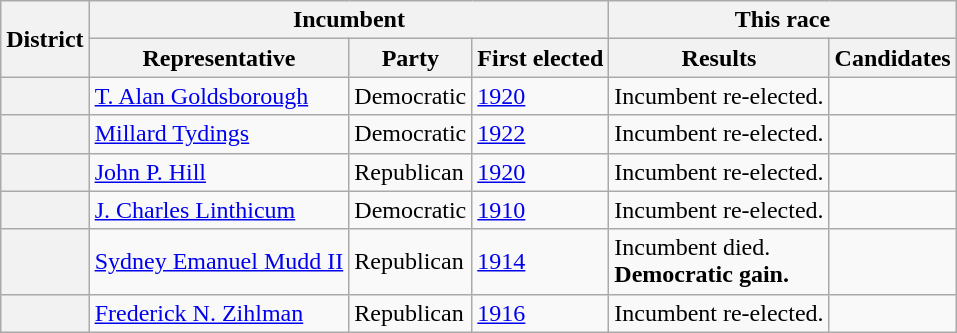<table class=wikitable>
<tr>
<th rowspan=2>District</th>
<th colspan=3>Incumbent</th>
<th colspan=2>This race</th>
</tr>
<tr>
<th>Representative</th>
<th>Party</th>
<th>First elected</th>
<th>Results</th>
<th>Candidates</th>
</tr>
<tr>
<th></th>
<td><a href='#'>T. Alan Goldsborough</a></td>
<td>Democratic</td>
<td><a href='#'>1920</a></td>
<td>Incumbent re-elected.</td>
<td nowrap></td>
</tr>
<tr>
<th></th>
<td><a href='#'>Millard Tydings</a></td>
<td>Democratic</td>
<td><a href='#'>1922</a></td>
<td>Incumbent re-elected.</td>
<td nowrap></td>
</tr>
<tr>
<th></th>
<td><a href='#'>John P. Hill</a></td>
<td>Republican</td>
<td><a href='#'>1920</a></td>
<td>Incumbent re-elected.</td>
<td nowrap></td>
</tr>
<tr>
<th></th>
<td><a href='#'>J. Charles Linthicum</a></td>
<td>Democratic</td>
<td><a href='#'>1910</a></td>
<td>Incumbent re-elected.</td>
<td nowrap></td>
</tr>
<tr>
<th></th>
<td><a href='#'>Sydney Emanuel Mudd II</a></td>
<td>Republican</td>
<td><a href='#'>1914</a></td>
<td>Incumbent died.<br><strong>Democratic gain.</strong></td>
<td nowrap></td>
</tr>
<tr>
<th></th>
<td><a href='#'>Frederick N. Zihlman</a></td>
<td>Republican</td>
<td><a href='#'>1916</a></td>
<td>Incumbent re-elected.</td>
<td nowrap></td>
</tr>
</table>
